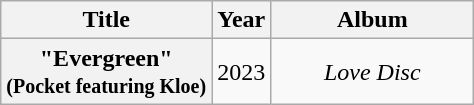<table class="wikitable plainrowheaders" style="text-align:center;">
<tr>
<th scope="col">Title</th>
<th scope="col">Year</th>
<th scope="col" style="width:8em;">Album</th>
</tr>
<tr>
<th scope="row">"Evergreen"<br><small>(Pocket featuring Kloe)</small></th>
<td>2023</td>
<td><em>Love Disc</em></td>
</tr>
</table>
